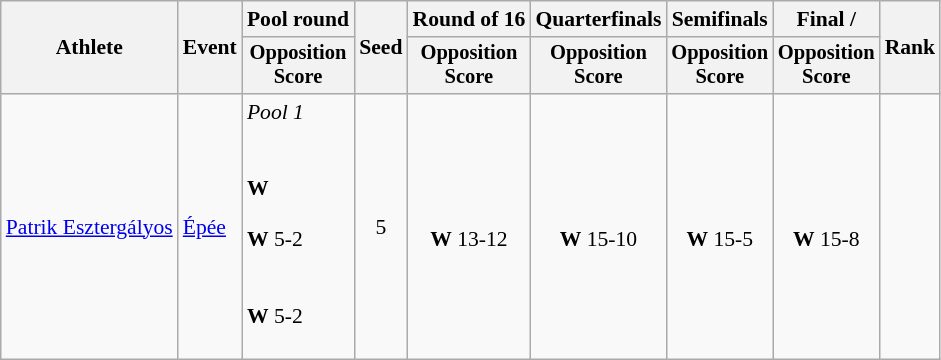<table class=wikitable style="font-size:90%">
<tr>
<th rowspan="2">Athlete</th>
<th rowspan="2">Event</th>
<th>Pool round</th>
<th rowspan="2">Seed</th>
<th>Round of 16</th>
<th>Quarterfinals</th>
<th>Semifinals</th>
<th>Final / </th>
<th rowspan=2>Rank</th>
</tr>
<tr style="font-size:95%">
<th>Opposition<br>Score</th>
<th>Opposition<br>Score</th>
<th>Opposition<br>Score</th>
<th>Opposition<br>Score</th>
<th>Opposition<br>Score</th>
</tr>
<tr align=center>
<td align=left><a href='#'>Patrik Esztergályos</a></td>
<td align=left><a href='#'>Épée</a></td>
<td align=left><em>Pool 1</em><br><br><br> <strong>W</strong> <br><br> <strong>W</strong> 5-2<br><br><br> <strong>W</strong> 5-2<br><br></td>
<td>5</td>
<td><br><strong>W</strong> 13-12</td>
<td><br><strong>W</strong> 15-10</td>
<td><br><strong>W</strong> 15-5</td>
<td><br><strong>W</strong> 15-8</td>
<td></td>
</tr>
</table>
